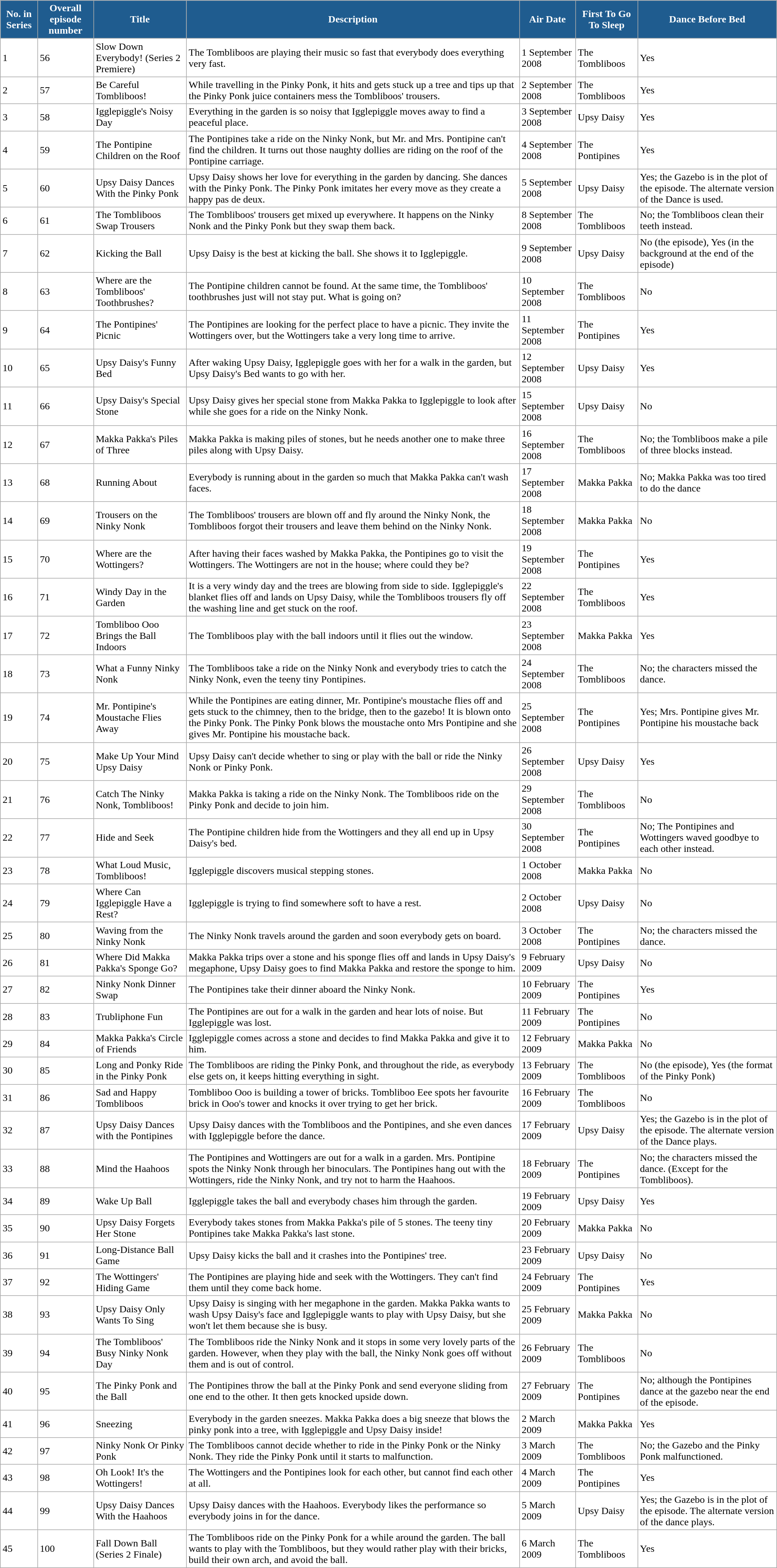<table class="wikitable" style="background:white;">
<tr>
<th style="background-color:#1F5C8F; color:#fff;">No. in Series</th>
<th style="background-color:#1F5C8F; color:#fff;">Overall episode number</th>
<th style="background-color:#1F5C8F; color:#fff;">Title</th>
<th style="background-color:#1F5C8F; color:#fff;">Description</th>
<th style="background-color:#1F5C8F; color:#fff;">Air Date</th>
<th style="background-color:#1F5C8F; color:#fff;">First To Go To Sleep</th>
<th style="background-color:#1F5C8F; color:#fff;">Dance Before Bed</th>
</tr>
<tr>
<td>1</td>
<td>56</td>
<td>Slow Down Everybody! (Series 2 Premiere)</td>
<td>The Tombliboos are playing their music so fast that everybody does everything very fast.</td>
<td>1 September 2008</td>
<td>The Tombliboos</td>
<td>Yes</td>
</tr>
<tr>
<td>2</td>
<td>57</td>
<td>Be Careful Tombliboos!</td>
<td>While travelling in the Pinky Ponk, it hits and gets stuck up a tree and tips up that the Pinky Ponk juice containers mess the Tombliboos' trousers.</td>
<td>2 September 2008</td>
<td>The Tombliboos</td>
<td>Yes</td>
</tr>
<tr>
<td>3</td>
<td>58</td>
<td>Igglepiggle's Noisy Day</td>
<td>Everything in the garden is so noisy that Igglepiggle moves away to find a peaceful place.</td>
<td>3 September 2008</td>
<td>Upsy Daisy</td>
<td>Yes</td>
</tr>
<tr>
<td>4</td>
<td>59</td>
<td>The Pontipine Children on the Roof</td>
<td>The Pontipines take a ride on the Ninky Nonk, but Mr. and Mrs. Pontipine can't find the children. It turns out those naughty dollies are riding on the roof of the Pontipine carriage.</td>
<td>4 September 2008</td>
<td>The Pontipines</td>
<td>Yes</td>
</tr>
<tr>
<td>5</td>
<td>60</td>
<td>Upsy Daisy Dances With the Pinky Ponk</td>
<td>Upsy Daisy shows her love for everything in the garden by dancing. She dances with the Pinky Ponk. The Pinky Ponk imitates her every move as they create a happy pas de deux.</td>
<td>5 September 2008</td>
<td>Upsy Daisy</td>
<td>Yes; the Gazebo is in the plot of the episode. The alternate version of the Dance is used.</td>
</tr>
<tr>
<td>6</td>
<td>61</td>
<td>The Tombliboos Swap Trousers</td>
<td>The Tombliboos' trousers get mixed up everywhere. It happens on the Ninky Nonk and the Pinky Ponk but they swap them back.</td>
<td>8 September 2008</td>
<td>The Tombliboos</td>
<td>No; the Tombliboos clean their teeth instead.</td>
</tr>
<tr>
<td>7</td>
<td>62</td>
<td>Kicking the Ball</td>
<td>Upsy Daisy is the best at kicking the ball. She shows it to Igglepiggle.</td>
<td>9 September 2008</td>
<td>Upsy Daisy</td>
<td>No (the episode), Yes (in the background at the end of the episode)</td>
</tr>
<tr>
<td>8</td>
<td>63</td>
<td>Where are the Tombliboos' Toothbrushes?</td>
<td>The Pontipine children cannot be found. At the same time, the Tombliboos' toothbrushes just will not stay put. What is going on?</td>
<td>10 September 2008</td>
<td>The Tombliboos</td>
<td>No</td>
</tr>
<tr>
<td>9</td>
<td>64</td>
<td>The Pontipines' Picnic</td>
<td>The Pontipines are looking for the perfect place to have a picnic. They invite the Wottingers over, but the Wottingers take a very long time to arrive.</td>
<td>11 September 2008</td>
<td>The Pontipines</td>
<td>Yes</td>
</tr>
<tr>
<td>10</td>
<td>65</td>
<td>Upsy Daisy's Funny Bed</td>
<td>After waking Upsy Daisy, Igglepiggle goes with her for a walk in the garden, but Upsy Daisy's Bed wants to go with her.</td>
<td>12 September 2008</td>
<td>Upsy Daisy</td>
<td>Yes</td>
</tr>
<tr>
<td>11</td>
<td>66</td>
<td>Upsy Daisy's Special Stone</td>
<td>Upsy Daisy gives her special stone from Makka Pakka to Igglepiggle to look after while she goes for a ride on the Ninky Nonk.</td>
<td>15 September 2008</td>
<td>Upsy Daisy</td>
<td>No</td>
</tr>
<tr>
<td>12</td>
<td>67</td>
<td>Makka Pakka's Piles of Three</td>
<td>Makka Pakka is making piles of stones, but he needs another one to make three piles along with Upsy Daisy.</td>
<td>16 September 2008</td>
<td>The Tombliboos</td>
<td>No; the Tombliboos make a pile of three blocks instead.</td>
</tr>
<tr>
<td>13</td>
<td>68</td>
<td>Running About</td>
<td>Everybody is running about in the garden so much that Makka Pakka can't wash faces.</td>
<td>17 September 2008</td>
<td>Makka Pakka</td>
<td>No; Makka Pakka was too tired to do the dance</td>
</tr>
<tr>
<td>14</td>
<td>69</td>
<td>Trousers on the Ninky Nonk</td>
<td>The Tombliboos' trousers are blown off and fly around the Ninky Nonk, the Tombliboos forgot their trousers and leave them behind on the Ninky Nonk.</td>
<td>18 September 2008</td>
<td>Makka Pakka</td>
<td>No</td>
</tr>
<tr>
<td>15</td>
<td>70</td>
<td>Where are the Wottingers?</td>
<td>After having their faces washed by Makka Pakka, the Pontipines go to visit the Wottingers. The Wottingers are not in the house; where could they be?</td>
<td>19 September 2008</td>
<td>The Pontipines</td>
<td>Yes</td>
</tr>
<tr>
<td>16</td>
<td>71</td>
<td>Windy Day in the Garden</td>
<td>It is a very windy day and the trees are blowing from side to side. Igglepiggle's blanket flies off and lands on Upsy Daisy, while the Tombliboos trousers fly off the washing line and get stuck on the roof.</td>
<td>22 September 2008</td>
<td>The Tombliboos</td>
<td>Yes</td>
</tr>
<tr>
<td>17</td>
<td>72</td>
<td>Tombliboo Ooo Brings the Ball Indoors</td>
<td>The Tombliboos play with the ball indoors until it flies out the window.</td>
<td>23 September 2008</td>
<td>Makka Pakka</td>
<td>Yes</td>
</tr>
<tr>
<td>18</td>
<td>73</td>
<td>What a Funny Ninky Nonk</td>
<td>The Tombliboos take a ride on the Ninky Nonk and everybody tries to catch the Ninky Nonk, even the teeny tiny Pontipines.</td>
<td>24 September 2008</td>
<td>The Tombliboos</td>
<td>No; the characters missed the dance.</td>
</tr>
<tr>
<td>19</td>
<td>74</td>
<td>Mr. Pontipine's Moustache Flies Away</td>
<td>While the Pontipines are eating dinner, Mr. Pontipine's moustache flies off and gets stuck to the chimney, then to the bridge, then to the gazebo! It is blown onto the Pinky Ponk. The Pinky Ponk blows the moustache onto Mrs Pontipine and she gives Mr. Pontipine his moustache back.</td>
<td>25 September 2008</td>
<td>The Pontipines</td>
<td>Yes; Mrs. Pontipine gives Mr. Pontipine his moustache back</td>
</tr>
<tr>
<td>20</td>
<td>75</td>
<td>Make Up Your Mind Upsy Daisy</td>
<td>Upsy Daisy can't decide whether to sing or play with the ball or ride the Ninky Nonk or Pinky Ponk.</td>
<td>26 September 2008</td>
<td>Upsy Daisy</td>
<td>Yes</td>
</tr>
<tr>
<td>21</td>
<td>76</td>
<td>Catch The Ninky Nonk, Tombliboos!</td>
<td>Makka Pakka is taking a ride on the Ninky Nonk. The Tombliboos ride on the Pinky Ponk and decide to join him.</td>
<td>29 September 2008</td>
<td>The Tombliboos</td>
<td>No</td>
</tr>
<tr>
<td>22</td>
<td>77</td>
<td>Hide and Seek</td>
<td>The Pontipine children hide from the Wottingers and they all end up in Upsy Daisy's bed.</td>
<td>30 September 2008</td>
<td>The Pontipines</td>
<td>No; The Pontipines and Wottingers waved goodbye to each other instead.</td>
</tr>
<tr>
<td>23</td>
<td>78</td>
<td>What Loud Music, Tombliboos!</td>
<td>Igglepiggle discovers musical stepping stones.</td>
<td>1 October 2008</td>
<td>Makka Pakka</td>
<td>No</td>
</tr>
<tr>
<td>24</td>
<td>79</td>
<td>Where Can Igglepiggle Have a Rest?</td>
<td>Igglepiggle is trying to find somewhere soft to have a rest.</td>
<td>2 October 2008</td>
<td>Upsy Daisy</td>
<td>No</td>
</tr>
<tr>
<td>25</td>
<td>80</td>
<td>Waving from the Ninky Nonk</td>
<td>The Ninky Nonk travels around the garden and soon everybody gets on board.</td>
<td>3 October 2008</td>
<td>The Pontipines</td>
<td>No; the characters missed the dance.</td>
</tr>
<tr>
<td>26</td>
<td>81</td>
<td>Where Did Makka Pakka's Sponge Go?</td>
<td>Makka Pakka trips over a stone and his sponge flies off and lands in Upsy Daisy's megaphone, Upsy Daisy goes to find Makka Pakka and restore the sponge to him.</td>
<td>9 February 2009</td>
<td>Upsy Daisy</td>
<td>No</td>
</tr>
<tr>
<td>27</td>
<td>82</td>
<td>Ninky Nonk Dinner Swap</td>
<td>The Pontipines take their dinner aboard the Ninky Nonk.</td>
<td>10 February 2009</td>
<td>The Pontipines</td>
<td>Yes</td>
</tr>
<tr>
<td>28</td>
<td>83</td>
<td>Trubliphone Fun</td>
<td>The Pontipines are out for a walk in the garden and hear lots of noise. But Igglepiggle was lost.</td>
<td>11 February 2009</td>
<td>The Pontipines</td>
<td>No</td>
</tr>
<tr>
<td>29</td>
<td>84</td>
<td>Makka Pakka's Circle of Friends</td>
<td>Igglepiggle comes across a stone and decides to find Makka Pakka and give it to him.</td>
<td>12 February 2009</td>
<td>Makka Pakka</td>
<td>No</td>
</tr>
<tr>
<td>30</td>
<td>85</td>
<td>Long and Ponky Ride in the Pinky Ponk</td>
<td>The Tombliboos are riding the Pinky Ponk, and throughout the ride, as everybody else gets on, it keeps hitting everything in sight.</td>
<td>13 February 2009</td>
<td>The Tombliboos</td>
<td>No (the episode), Yes (the format of the Pinky Ponk)</td>
</tr>
<tr>
<td>31</td>
<td>86</td>
<td>Sad and Happy Tombliboos</td>
<td>Tombliboo Ooo is building a tower of bricks. Tombliboo Eee spots her favourite brick in Ooo's tower and knocks it over trying to get her brick.</td>
<td>16 February 2009</td>
<td>The Tombliboos</td>
<td>No</td>
</tr>
<tr>
<td>32</td>
<td>87</td>
<td>Upsy Daisy Dances with the Pontipines</td>
<td>Upsy Daisy dances with the Tombliboos and the Pontipines, and she even dances with Igglepiggle before the dance.</td>
<td>17 February 2009</td>
<td>Upsy Daisy</td>
<td>Yes; the Gazebo is in the plot of the episode. The alternate version of the Dance plays.</td>
</tr>
<tr>
<td>33</td>
<td>88</td>
<td>Mind the Haahoos</td>
<td>The Pontipines and Wottingers are out for a walk in a garden. Mrs. Pontipine spots the Ninky Nonk through her binoculars. The Pontipines hang out with the Wottingers, ride the Ninky Nonk, and try not to harm the Haahoos.</td>
<td>18 February 2009</td>
<td>The Pontipines</td>
<td>No; the characters missed the dance. (Except for the Tombliboos).</td>
</tr>
<tr>
<td>34</td>
<td>89</td>
<td>Wake Up Ball</td>
<td>Igglepiggle takes the ball and everybody chases him through the garden.</td>
<td>19 February 2009</td>
<td>Upsy Daisy</td>
<td>Yes</td>
</tr>
<tr>
<td>35</td>
<td>90</td>
<td>Upsy Daisy Forgets Her Stone</td>
<td>Everybody takes stones from Makka Pakka's pile of 5 stones. The teeny tiny Pontipines take Makka Pakka's last stone.</td>
<td>20 February 2009</td>
<td>Makka Pakka</td>
<td>No</td>
</tr>
<tr>
<td>36</td>
<td>91</td>
<td>Long-Distance Ball Game</td>
<td>Upsy Daisy kicks the ball and it crashes into the Pontipines' tree.</td>
<td>23 February 2009</td>
<td>Upsy Daisy</td>
<td>No</td>
</tr>
<tr>
<td>37</td>
<td>92</td>
<td>The Wottingers' Hiding Game</td>
<td>The Pontipines are playing hide and seek with the Wottingers. They can't find them until they come back home.</td>
<td>24 February 2009</td>
<td>The Pontipines</td>
<td>Yes</td>
</tr>
<tr>
<td>38</td>
<td>93</td>
<td>Upsy Daisy Only Wants To Sing</td>
<td>Upsy Daisy is singing with her megaphone in the garden. Makka Pakka wants to wash Upsy Daisy's face and Igglepiggle wants to play with Upsy Daisy, but she won't let them because she is busy.</td>
<td>25 February 2009</td>
<td>Makka Pakka</td>
<td>No</td>
</tr>
<tr>
<td>39</td>
<td>94</td>
<td>The Tombliboos' Busy Ninky Nonk Day</td>
<td>The Tombliboos ride the Ninky Nonk and it stops in some very lovely parts of the garden. However, when they play with the ball, the Ninky Nonk goes off without them and is out of control.</td>
<td>26 February 2009</td>
<td>The Tombliboos</td>
<td>No</td>
</tr>
<tr>
<td>40</td>
<td>95</td>
<td>The Pinky Ponk and the Ball</td>
<td>The Pontipines throw the ball at the Pinky Ponk and send everyone sliding from one end to the other. It then gets knocked upside down.</td>
<td>27 February 2009</td>
<td>The Pontipines</td>
<td>No; although the Pontipines dance at the gazebo near the end of the episode.</td>
</tr>
<tr>
<td>41</td>
<td>96</td>
<td>Sneezing</td>
<td>Everybody in the garden sneezes. Makka Pakka does a big sneeze that blows the pinky ponk into a tree, with Igglepiggle and Upsy Daisy inside!</td>
<td>2 March 2009</td>
<td>Makka Pakka</td>
<td>Yes</td>
</tr>
<tr>
<td>42</td>
<td>97</td>
<td>Ninky Nonk Or Pinky Ponk</td>
<td>The Tombliboos cannot decide whether to ride in the Pinky Ponk or the Ninky Nonk. They ride the Pinky Ponk until it starts to malfunction.</td>
<td>3 March 2009</td>
<td>The Tombliboos</td>
<td>No; the Gazebo and the Pinky Ponk malfunctioned.</td>
</tr>
<tr>
<td>43</td>
<td>98</td>
<td>Oh Look! It's the Wottingers!</td>
<td>The Wottingers and the Pontipines look for each other, but cannot find each other at all.</td>
<td>4 March 2009</td>
<td>The Pontipines</td>
<td>Yes</td>
</tr>
<tr>
<td>44</td>
<td>99</td>
<td>Upsy Daisy Dances With the Haahoos</td>
<td>Upsy Daisy dances with the Haahoos. Everybody likes the performance so everybody joins in for the dance.</td>
<td>5 March 2009</td>
<td>Upsy Daisy</td>
<td>Yes; the Gazebo is in the plot of the episode. The alternate version of the dance plays.</td>
</tr>
<tr>
<td>45</td>
<td>100</td>
<td>Fall Down Ball (Series 2 Finale)</td>
<td>The Tombliboos ride on the Pinky Ponk for a while around the garden. The ball wants to play with the Tombliboos, but they would rather play with their bricks, build their own arch, and avoid the ball.</td>
<td>6 March 2009</td>
<td>The Tombliboos</td>
<td>Yes</td>
</tr>
</table>
